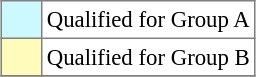<table bgcolor="#f7f8ff" cellpadding="3" cellspacing="0" border="1" style="font-size: 95%; border: gray solid 1px; border-collapse: collapse;text-align:center; margin:1em auto;">
<tr>
<td style="background: #CCF9FD;" width="20"></td>
<td bgcolor="#ffffff" align="left">Qualified for Group A</td>
</tr>
<tr>
<td style="background: #FEFBBB;" width="20"></td>
<td bgcolor="#ffffff" align="left">Qualified for Group B</td>
</tr>
<tr>
</tr>
</table>
